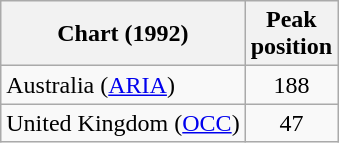<table class="wikitable">
<tr>
<th>Chart (1992)</th>
<th>Peak<br>position</th>
</tr>
<tr>
<td>Australia (<a href='#'>ARIA</a>)</td>
<td align="center">188</td>
</tr>
<tr>
<td>United Kingdom (<a href='#'>OCC</a>)</td>
<td align="center">47</td>
</tr>
</table>
